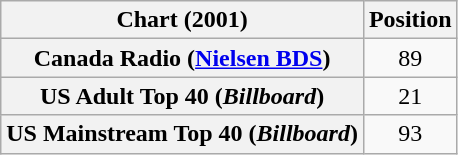<table class="wikitable sortable plainrowheaders" style="text-align:center">
<tr>
<th>Chart (2001)</th>
<th>Position</th>
</tr>
<tr>
<th scope="row">Canada Radio (<a href='#'>Nielsen BDS</a>)</th>
<td>89</td>
</tr>
<tr>
<th scope="row">US Adult Top 40 (<em>Billboard</em>)</th>
<td>21</td>
</tr>
<tr>
<th scope="row">US Mainstream Top 40 (<em>Billboard</em>)</th>
<td>93</td>
</tr>
</table>
